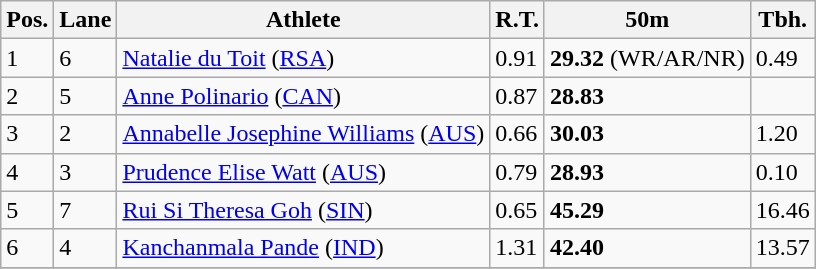<table class="wikitable">
<tr>
<th>Pos.</th>
<th>Lane</th>
<th>Athlete</th>
<th>R.T.</th>
<th>50m</th>
<th>Tbh.</th>
</tr>
<tr>
<td>1</td>
<td>6</td>
<td> <a href='#'>Natalie du Toit</a> (<a href='#'>RSA</a>)</td>
<td>0.91</td>
<td><strong>29.32</strong> (WR/AR/NR)</td>
<td>0.49</td>
</tr>
<tr>
<td>2</td>
<td>5</td>
<td> <a href='#'>Anne Polinario</a> (<a href='#'>CAN</a>)</td>
<td>0.87</td>
<td><strong>28.83</strong></td>
<td> </td>
</tr>
<tr>
<td>3</td>
<td>2</td>
<td> <a href='#'>Annabelle Josephine Williams</a> (<a href='#'>AUS</a>)</td>
<td>0.66</td>
<td><strong>30.03</strong></td>
<td>1.20</td>
</tr>
<tr>
<td>4</td>
<td>3</td>
<td> <a href='#'>Prudence Elise Watt</a> (<a href='#'>AUS</a>)</td>
<td>0.79</td>
<td><strong>28.93</strong></td>
<td>0.10</td>
</tr>
<tr>
<td>5</td>
<td>7</td>
<td> <a href='#'>Rui Si Theresa Goh</a> (<a href='#'>SIN</a>)</td>
<td>0.65</td>
<td><strong>45.29</strong></td>
<td>16.46</td>
</tr>
<tr>
<td>6</td>
<td>4</td>
<td> <a href='#'>Kanchanmala Pande</a> (<a href='#'>IND</a>)</td>
<td>1.31</td>
<td><strong>42.40</strong></td>
<td>13.57</td>
</tr>
<tr>
</tr>
</table>
